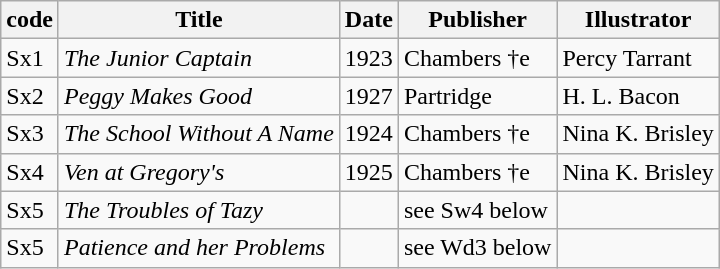<table class="wikitable">
<tr>
<th>code</th>
<th>Title</th>
<th>Date</th>
<th>Publisher</th>
<th>Illustrator</th>
</tr>
<tr>
<td>Sx1</td>
<td><em>The Junior Captain</em></td>
<td>1923</td>
<td>Chambers †e</td>
<td>Percy Tarrant</td>
</tr>
<tr>
<td>Sx2</td>
<td><em>Peggy Makes Good</em></td>
<td>1927</td>
<td>Partridge</td>
<td>H. L. Bacon</td>
</tr>
<tr>
<td>Sx3</td>
<td><em>The School Without A Name</em></td>
<td>1924</td>
<td>Chambers †e</td>
<td>Nina K. Brisley</td>
</tr>
<tr>
<td>Sx4</td>
<td><em>Ven at Gregory's</em></td>
<td>1925</td>
<td>Chambers †e</td>
<td>Nina K. Brisley</td>
</tr>
<tr>
<td>Sx5</td>
<td><em>The Troubles of Tazy</em></td>
<td></td>
<td>see Sw4 below</td>
<td></td>
</tr>
<tr>
<td>Sx5</td>
<td><em>Patience and her Problems</em></td>
<td></td>
<td>see Wd3 below</td>
<td></td>
</tr>
</table>
